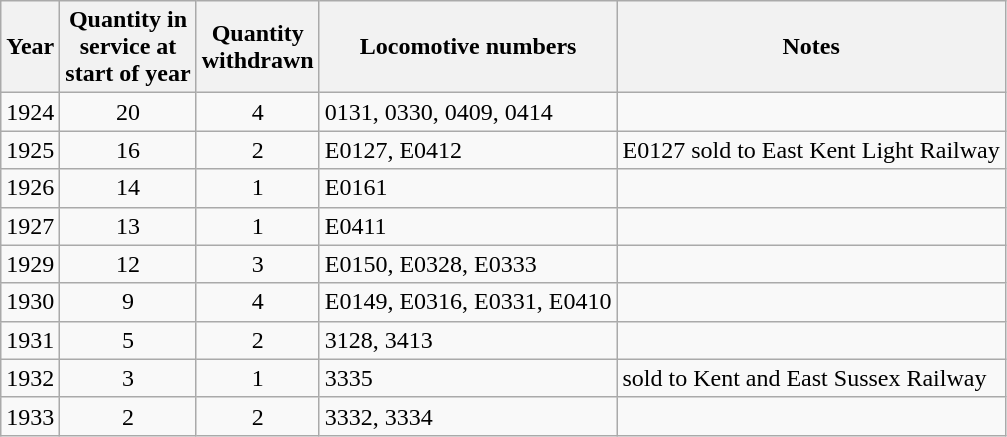<table class=wikitable style=text-align:center>
<tr>
<th>Year</th>
<th>Quantity in<br>service at<br>start of year</th>
<th>Quantity<br>withdrawn</th>
<th>Locomotive numbers</th>
<th>Notes</th>
</tr>
<tr>
<td>1924</td>
<td>20</td>
<td>4</td>
<td align=left>0131, 0330, 0409, 0414</td>
<td align=left></td>
</tr>
<tr>
<td>1925</td>
<td>16</td>
<td>2</td>
<td align=left>E0127, E0412</td>
<td align=left>E0127 sold to East Kent Light Railway</td>
</tr>
<tr>
<td>1926</td>
<td>14</td>
<td>1</td>
<td align=left>E0161</td>
<td align=left></td>
</tr>
<tr>
<td>1927</td>
<td>13</td>
<td>1</td>
<td align=left>E0411</td>
<td align=left></td>
</tr>
<tr>
<td>1929</td>
<td>12</td>
<td>3</td>
<td align=left>E0150, E0328, E0333</td>
<td align=left></td>
</tr>
<tr>
<td>1930</td>
<td>9</td>
<td>4</td>
<td align=left>E0149, E0316, E0331, E0410</td>
<td align=left></td>
</tr>
<tr>
<td>1931</td>
<td>5</td>
<td>2</td>
<td align=left>3128, 3413</td>
<td align=left></td>
</tr>
<tr>
<td>1932</td>
<td>3</td>
<td>1</td>
<td align=left>3335</td>
<td align=left>sold to Kent and East Sussex Railway</td>
</tr>
<tr>
<td>1933</td>
<td>2</td>
<td>2</td>
<td align=left>3332, 3334</td>
<td align=left></td>
</tr>
</table>
